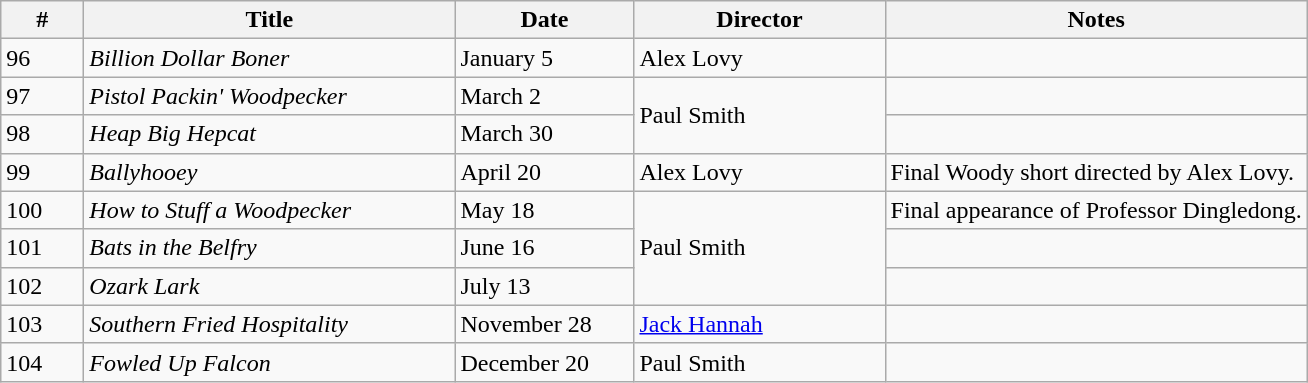<table class="wikitable">
<tr>
<th style="width:3em">#</th>
<th style="width:15em">Title</th>
<th style="width:7em">Date</th>
<th style="width:10em">Director</th>
<th>Notes</th>
</tr>
<tr>
<td>96</td>
<td><em>Billion Dollar Boner</em></td>
<td>January 5</td>
<td>Alex Lovy</td>
<td></td>
</tr>
<tr>
<td>97</td>
<td><em>Pistol Packin' Woodpecker</em></td>
<td>March 2</td>
<td rowspan="2">Paul Smith</td>
<td></td>
</tr>
<tr>
<td>98</td>
<td><em>Heap Big Hepcat</em></td>
<td>March 30</td>
<td></td>
</tr>
<tr>
<td>99</td>
<td><em>Ballyhooey</em></td>
<td>April 20</td>
<td>Alex Lovy</td>
<td>Final Woody short directed by Alex Lovy.</td>
</tr>
<tr>
<td>100</td>
<td><em>How to Stuff a Woodpecker</em></td>
<td>May 18</td>
<td rowspan="3">Paul Smith</td>
<td>Final appearance of Professor Dingledong.</td>
</tr>
<tr>
<td>101</td>
<td><em>Bats in the Belfry</em></td>
<td>June 16</td>
<td></td>
</tr>
<tr>
<td>102</td>
<td><em>Ozark Lark</em></td>
<td>July 13</td>
<td></td>
</tr>
<tr>
<td>103</td>
<td><em>Southern Fried Hospitality</em></td>
<td>November 28</td>
<td><a href='#'>Jack Hannah</a></td>
<td></td>
</tr>
<tr>
<td>104</td>
<td><em>Fowled Up Falcon</em></td>
<td>December 20</td>
<td>Paul Smith</td>
<td></td>
</tr>
</table>
